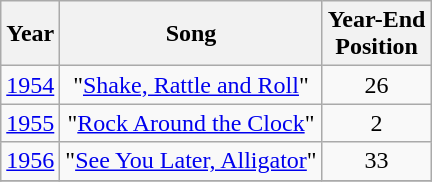<table class="wikitable plainrowheaders" style="text-align:center;" border="1">
<tr>
<th>Year</th>
<th>Song</th>
<th>Year-End<br>Position</th>
</tr>
<tr>
<td scope="row"><a href='#'>1954</a></td>
<td>"<a href='#'>Shake, Rattle and Roll</a>"</td>
<td>26</td>
</tr>
<tr>
<td scope="row"><a href='#'>1955</a></td>
<td>"<a href='#'>Rock Around the Clock</a>"</td>
<td>2</td>
</tr>
<tr>
<td scope="row"><a href='#'>1956</a></td>
<td>"<a href='#'>See You Later, Alligator</a>"</td>
<td>33</td>
</tr>
<tr>
</tr>
</table>
